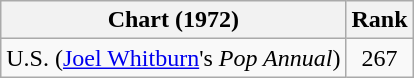<table class="wikitable">
<tr>
<th>Chart (1972)</th>
<th style="text-align:center;">Rank</th>
</tr>
<tr>
<td>U.S. (<a href='#'>Joel Whitburn</a>'s <em>Pop Annual</em>)</td>
<td style="text-align:center;">267</td>
</tr>
</table>
